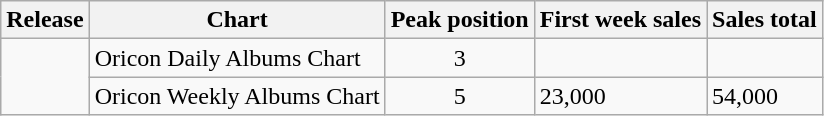<table class="wikitable">
<tr>
<th>Release</th>
<th>Chart</th>
<th>Peak position</th>
<th>First week sales</th>
<th>Sales total</th>
</tr>
<tr>
<td rowspan="3"></td>
<td>Oricon Daily Albums Chart</td>
<td align="center">3</td>
<td></td>
<td></td>
</tr>
<tr>
<td>Oricon Weekly Albums Chart</td>
<td align="center">5</td>
<td>23,000</td>
<td>54,000</td>
</tr>
</table>
